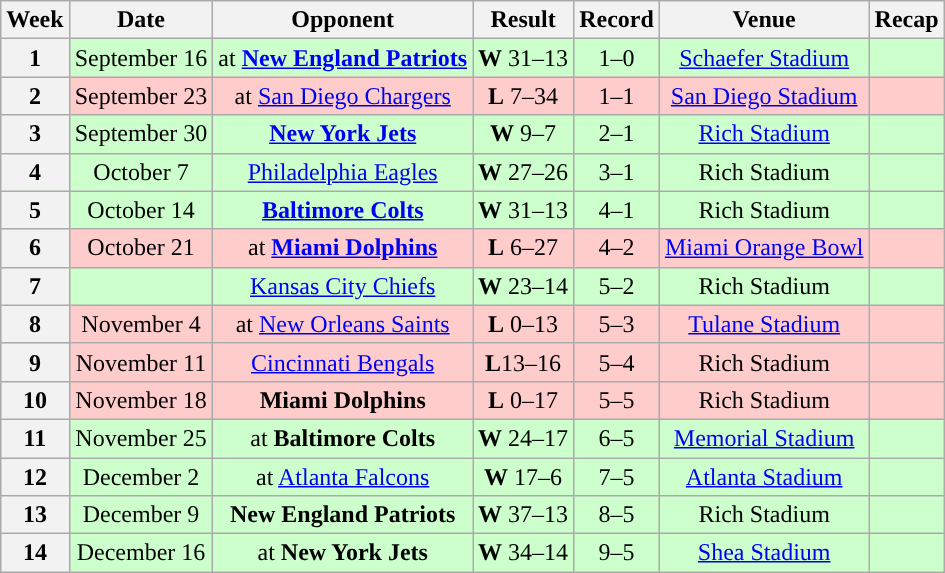<table class="wikitable" style="text-align:center">
<tr>
<th>Week</th>
<th>Date</th>
<th>Opponent</th>
<th>Result</th>
<th>Record</th>
<th>Venue</th>
<th>Recap</th>
</tr>
<tr style="text-align:center; background:#cfc;">
<th>1</th>
<td>September 16</td>
<td>at <strong><a href='#'>New England Patriots</a></strong></td>
<td><strong>W</strong>  31–13</td>
<td>1–0</td>
<td><a href='#'>Schaefer Stadium</a></td>
<td></td>
</tr>
<tr style="text-align:center; background:#fcc;">
<th>2</th>
<td>September 23</td>
<td>at <a href='#'>San Diego Chargers</a></td>
<td><strong>L</strong> 7–34</td>
<td>1–1</td>
<td><a href='#'>San Diego Stadium</a></td>
<td></td>
</tr>
<tr style="text-align:center; background:#cfc;">
<th>3</th>
<td>September 30</td>
<td><strong><a href='#'>New York Jets</a></strong></td>
<td><strong>W</strong> 9–7</td>
<td>2–1</td>
<td><a href='#'>Rich Stadium</a></td>
<td></td>
</tr>
<tr style="text-align:center; background:#cfc;">
<th>4</th>
<td>October 7</td>
<td><a href='#'>Philadelphia Eagles</a></td>
<td><strong>W</strong> 27–26</td>
<td>3–1</td>
<td>Rich Stadium</td>
<td></td>
</tr>
<tr style="text-align:center; background:#cfc;">
<th>5</th>
<td>October 14</td>
<td><strong><a href='#'>Baltimore Colts</a></strong></td>
<td><strong>W</strong> 31–13</td>
<td>4–1</td>
<td>Rich Stadium</td>
<td></td>
</tr>
<tr style="text-align:center; background:#fcc;">
<th>6</th>
<td>October 21</td>
<td>at <strong><a href='#'>Miami Dolphins</a></strong></td>
<td><strong>L</strong> 6–27</td>
<td>4–2</td>
<td><a href='#'>Miami Orange Bowl</a></td>
<td></td>
</tr>
<tr style="text-align:center; background:#cfc;">
<th>7</th>
<td></td>
<td><a href='#'>Kansas City Chiefs</a></td>
<td><strong>W</strong> 23–14</td>
<td>5–2</td>
<td>Rich Stadium</td>
<td></td>
</tr>
<tr style="text-align:center; background:#fcc;">
<th>8</th>
<td>November 4</td>
<td>at <a href='#'>New Orleans Saints</a></td>
<td><strong>L</strong> 0–13</td>
<td>5–3</td>
<td><a href='#'>Tulane Stadium</a></td>
<td></td>
</tr>
<tr style="text-align:center; background:#fcc;">
<th>9</th>
<td>November 11</td>
<td><a href='#'>Cincinnati Bengals</a></td>
<td><strong>L</strong>13–16</td>
<td>5–4</td>
<td>Rich Stadium</td>
<td></td>
</tr>
<tr style="text-align:center; background:#fcc;">
<th>10</th>
<td>November 18</td>
<td><strong>Miami Dolphins</strong></td>
<td><strong>L</strong> 0–17</td>
<td>5–5</td>
<td>Rich Stadium</td>
<td></td>
</tr>
<tr style="text-align:center; background:#cfc;">
<th>11</th>
<td>November 25</td>
<td>at <strong>Baltimore Colts</strong></td>
<td><strong>W</strong> 24–17</td>
<td>6–5</td>
<td><a href='#'>Memorial Stadium</a></td>
<td></td>
</tr>
<tr style="text-align:center; background:#cfc;">
<th>12</th>
<td>December 2</td>
<td>at <a href='#'>Atlanta Falcons</a></td>
<td><strong>W</strong> 17–6</td>
<td>7–5</td>
<td><a href='#'>Atlanta Stadium</a></td>
<td></td>
</tr>
<tr style="text-align:center; background:#cfc;">
<th>13</th>
<td>December 9</td>
<td><strong>New England Patriots</strong></td>
<td><strong>W</strong> 37–13</td>
<td>8–5</td>
<td>Rich Stadium</td>
<td></td>
</tr>
<tr style="text-align:center; background:#cfc;">
<th>14</th>
<td>December 16</td>
<td>at <strong>New York Jets</strong></td>
<td><strong>W</strong> 34–14</td>
<td>9–5</td>
<td><a href='#'>Shea Stadium</a></td>
<td></td>
</tr>
</table>
